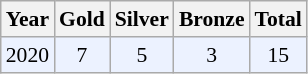<table class="sortable wikitable" style="font-size: 90%;">
<tr>
<th>Year</th>
<th>Gold</th>
<th>Silver</th>
<th>Bronze</th>
<th>Total</th>
</tr>
<tr style="background:#ECF2FF">
<td align="center">2020</td>
<td align="center">7</td>
<td align="center">5</td>
<td align="center">3</td>
<td align="center">15</td>
</tr>
</table>
